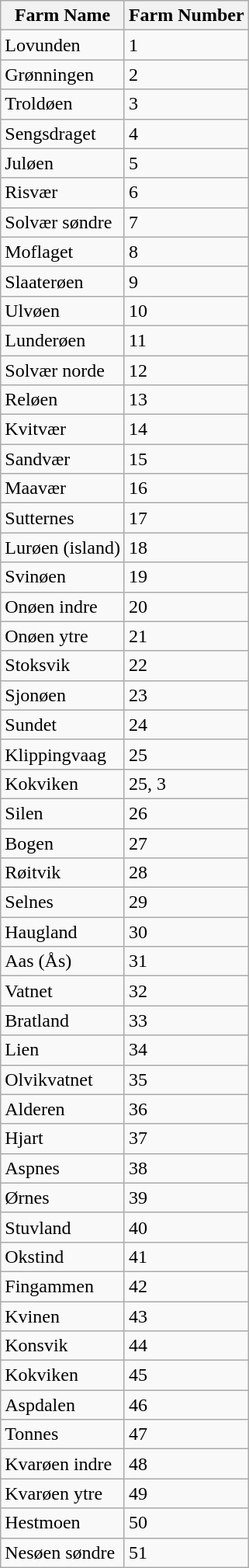<table class="wikitable sortable mw-collapsible">
<tr>
<th>Farm Name</th>
<th>Farm Number</th>
</tr>
<tr>
<td>Lovunden</td>
<td>1</td>
</tr>
<tr>
<td>Grønningen</td>
<td>2</td>
</tr>
<tr>
<td>Troldøen</td>
<td>3</td>
</tr>
<tr>
<td>Sengsdraget</td>
<td>4</td>
</tr>
<tr>
<td>Juløen</td>
<td>5</td>
</tr>
<tr>
<td>Risvær</td>
<td>6</td>
</tr>
<tr>
<td>Solvær søndre</td>
<td>7</td>
</tr>
<tr>
<td>Moflaget</td>
<td>8</td>
</tr>
<tr>
<td>Slaaterøen</td>
<td>9</td>
</tr>
<tr>
<td>Ulvøen</td>
<td>10</td>
</tr>
<tr>
<td>Lunderøen</td>
<td>11</td>
</tr>
<tr>
<td>Solvær norde</td>
<td>12</td>
</tr>
<tr>
<td>Reløen</td>
<td>13</td>
</tr>
<tr>
<td>Kvitvær</td>
<td>14</td>
</tr>
<tr>
<td>Sandvær</td>
<td>15</td>
</tr>
<tr>
<td>Maavær</td>
<td>16</td>
</tr>
<tr>
<td>Sutternes</td>
<td>17</td>
</tr>
<tr>
<td>Lurøen (island)</td>
<td>18</td>
</tr>
<tr>
<td>Svinøen</td>
<td>19</td>
</tr>
<tr>
<td>Onøen indre</td>
<td>20</td>
</tr>
<tr>
<td>Onøen ytre</td>
<td>21</td>
</tr>
<tr>
<td>Stoksvik</td>
<td>22</td>
</tr>
<tr>
<td>Sjonøen</td>
<td>23</td>
</tr>
<tr>
<td>Sundet</td>
<td>24</td>
</tr>
<tr>
<td>Klippingvaag</td>
<td>25</td>
</tr>
<tr>
<td>Kokviken</td>
<td>25, 3</td>
</tr>
<tr>
<td>Silen</td>
<td>26</td>
</tr>
<tr>
<td>Bogen</td>
<td>27</td>
</tr>
<tr>
<td>Røitvik</td>
<td>28</td>
</tr>
<tr>
<td>Selnes</td>
<td>29</td>
</tr>
<tr>
<td>Haugland</td>
<td>30</td>
</tr>
<tr>
<td>Aas (Ås)</td>
<td>31</td>
</tr>
<tr>
<td>Vatnet</td>
<td>32</td>
</tr>
<tr>
<td>Bratland</td>
<td>33</td>
</tr>
<tr>
<td>Lien</td>
<td>34</td>
</tr>
<tr>
<td>Olvikvatnet</td>
<td>35</td>
</tr>
<tr>
<td>Alderen</td>
<td>36</td>
</tr>
<tr>
<td>Hjart</td>
<td>37</td>
</tr>
<tr>
<td>Aspnes</td>
<td>38</td>
</tr>
<tr>
<td>Ørnes</td>
<td>39</td>
</tr>
<tr>
<td>Stuvland</td>
<td>40</td>
</tr>
<tr>
<td>Okstind</td>
<td>41</td>
</tr>
<tr>
<td>Fingammen</td>
<td>42</td>
</tr>
<tr>
<td>Kvinen</td>
<td>43</td>
</tr>
<tr>
<td>Konsvik</td>
<td>44</td>
</tr>
<tr>
<td>Kokviken</td>
<td>45</td>
</tr>
<tr>
<td>Aspdalen</td>
<td>46</td>
</tr>
<tr>
<td>Tonnes</td>
<td>47</td>
</tr>
<tr>
<td>Kvarøen indre</td>
<td>48</td>
</tr>
<tr>
<td>Kvarøen ytre</td>
<td>49</td>
</tr>
<tr>
<td>Hestmoen</td>
<td>50</td>
</tr>
<tr>
<td>Nesøen søndre</td>
<td>51</td>
</tr>
</table>
